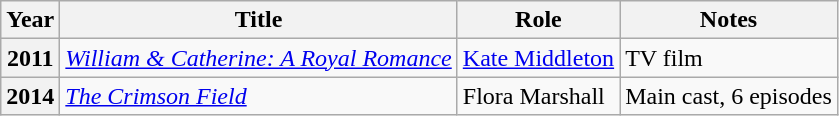<table class="wikitable sortable plainrowheaders">
<tr>
<th scope="col">Year</th>
<th scope="col">Title</th>
<th scope="col">Role</th>
<th scope="col" class="unsortable">Notes</th>
</tr>
<tr>
<th scope="row">2011</th>
<td><em><a href='#'>William & Catherine: A Royal Romance</a></em></td>
<td><a href='#'>Kate Middleton</a></td>
<td>TV film</td>
</tr>
<tr>
<th scope="row">2014</th>
<td><em><a href='#'>The Crimson Field</a></em></td>
<td>Flora Marshall</td>
<td>Main cast, 6 episodes</td>
</tr>
</table>
